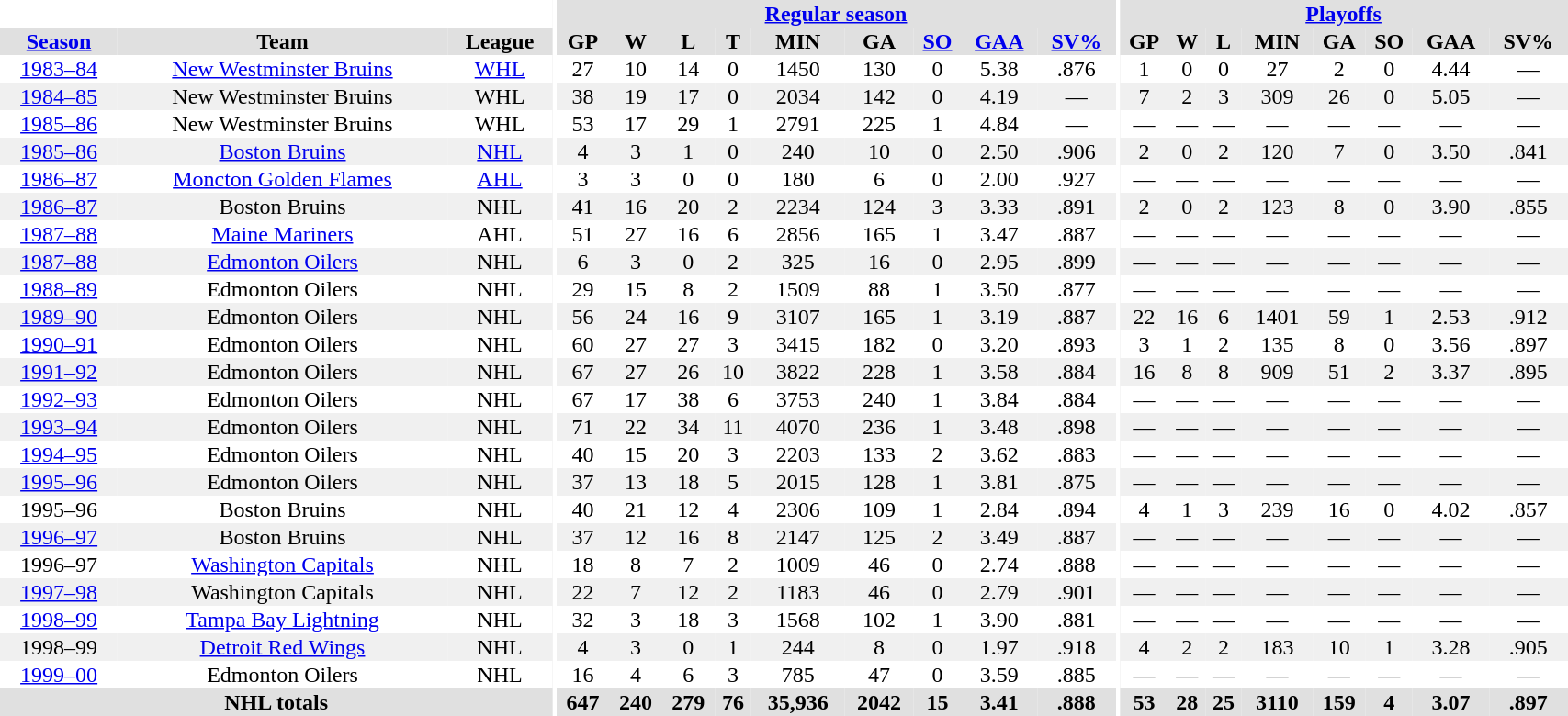<table border="0" cellpadding="1" cellspacing="0" style="width:90%; text-align:center;">
<tr bgcolor="#e0e0e0">
<th colspan="3" bgcolor="#ffffff"></th>
<th rowspan="99" bgcolor="#ffffff"></th>
<th colspan="9" bgcolor="#e0e0e0"><a href='#'>Regular season</a></th>
<th rowspan="99" bgcolor="#ffffff"></th>
<th colspan="8" bgcolor="#e0e0e0"><a href='#'>Playoffs</a></th>
</tr>
<tr bgcolor="#e0e0e0">
<th><a href='#'>Season</a></th>
<th>Team</th>
<th>League</th>
<th>GP</th>
<th>W</th>
<th>L</th>
<th>T</th>
<th>MIN</th>
<th>GA</th>
<th><a href='#'>SO</a></th>
<th><a href='#'>GAA</a></th>
<th><a href='#'>SV%</a></th>
<th>GP</th>
<th>W</th>
<th>L</th>
<th>MIN</th>
<th>GA</th>
<th>SO</th>
<th>GAA</th>
<th>SV%</th>
</tr>
<tr>
<td><a href='#'>1983–84</a></td>
<td><a href='#'>New Westminster Bruins</a></td>
<td><a href='#'>WHL</a></td>
<td>27</td>
<td>10</td>
<td>14</td>
<td>0</td>
<td>1450</td>
<td>130</td>
<td>0</td>
<td>5.38</td>
<td>.876</td>
<td>1</td>
<td>0</td>
<td>0</td>
<td>27</td>
<td>2</td>
<td>0</td>
<td>4.44</td>
<td>—</td>
</tr>
<tr bgcolor="#f0f0f0">
<td><a href='#'>1984–85</a></td>
<td>New Westminster Bruins</td>
<td>WHL</td>
<td>38</td>
<td>19</td>
<td>17</td>
<td>0</td>
<td>2034</td>
<td>142</td>
<td>0</td>
<td>4.19</td>
<td>—</td>
<td>7</td>
<td>2</td>
<td>3</td>
<td>309</td>
<td>26</td>
<td>0</td>
<td>5.05</td>
<td>—</td>
</tr>
<tr>
<td><a href='#'>1985–86</a></td>
<td>New Westminster Bruins</td>
<td>WHL</td>
<td>53</td>
<td>17</td>
<td>29</td>
<td>1</td>
<td>2791</td>
<td>225</td>
<td>1</td>
<td>4.84</td>
<td>—</td>
<td>—</td>
<td>—</td>
<td>—</td>
<td>—</td>
<td>—</td>
<td>—</td>
<td>—</td>
<td>—</td>
</tr>
<tr bgcolor="#f0f0f0">
<td><a href='#'>1985–86</a></td>
<td><a href='#'>Boston Bruins</a></td>
<td><a href='#'>NHL</a></td>
<td>4</td>
<td>3</td>
<td>1</td>
<td>0</td>
<td>240</td>
<td>10</td>
<td>0</td>
<td>2.50</td>
<td>.906</td>
<td>2</td>
<td>0</td>
<td>2</td>
<td>120</td>
<td>7</td>
<td>0</td>
<td>3.50</td>
<td>.841</td>
</tr>
<tr>
<td><a href='#'>1986–87</a></td>
<td><a href='#'>Moncton Golden Flames</a></td>
<td><a href='#'>AHL</a></td>
<td>3</td>
<td>3</td>
<td>0</td>
<td>0</td>
<td>180</td>
<td>6</td>
<td>0</td>
<td>2.00</td>
<td>.927</td>
<td>—</td>
<td>—</td>
<td>—</td>
<td>—</td>
<td>—</td>
<td>—</td>
<td>—</td>
<td>—</td>
</tr>
<tr bgcolor="#f0f0f0">
<td><a href='#'>1986–87</a></td>
<td>Boston Bruins</td>
<td>NHL</td>
<td>41</td>
<td>16</td>
<td>20</td>
<td>2</td>
<td>2234</td>
<td>124</td>
<td>3</td>
<td>3.33</td>
<td>.891</td>
<td>2</td>
<td>0</td>
<td>2</td>
<td>123</td>
<td>8</td>
<td>0</td>
<td>3.90</td>
<td>.855</td>
</tr>
<tr>
<td><a href='#'>1987–88</a></td>
<td><a href='#'>Maine Mariners</a></td>
<td>AHL</td>
<td>51</td>
<td>27</td>
<td>16</td>
<td>6</td>
<td>2856</td>
<td>165</td>
<td>1</td>
<td>3.47</td>
<td>.887</td>
<td>—</td>
<td>—</td>
<td>—</td>
<td>—</td>
<td>—</td>
<td>—</td>
<td>—</td>
<td>—</td>
</tr>
<tr bgcolor="#f0f0f0">
<td><a href='#'>1987–88</a></td>
<td><a href='#'>Edmonton Oilers</a></td>
<td>NHL</td>
<td>6</td>
<td>3</td>
<td>0</td>
<td>2</td>
<td>325</td>
<td>16</td>
<td>0</td>
<td>2.95</td>
<td>.899</td>
<td>—</td>
<td>—</td>
<td>—</td>
<td>—</td>
<td>—</td>
<td>—</td>
<td>—</td>
<td>—</td>
</tr>
<tr>
<td><a href='#'>1988–89</a></td>
<td>Edmonton Oilers</td>
<td>NHL</td>
<td>29</td>
<td>15</td>
<td>8</td>
<td>2</td>
<td>1509</td>
<td>88</td>
<td>1</td>
<td>3.50</td>
<td>.877</td>
<td>—</td>
<td>—</td>
<td>—</td>
<td>—</td>
<td>—</td>
<td>—</td>
<td>—</td>
<td>—</td>
</tr>
<tr bgcolor="#f0f0f0">
<td><a href='#'>1989–90</a></td>
<td>Edmonton Oilers</td>
<td>NHL</td>
<td>56</td>
<td>24</td>
<td>16</td>
<td>9</td>
<td>3107</td>
<td>165</td>
<td>1</td>
<td>3.19</td>
<td>.887</td>
<td>22</td>
<td>16</td>
<td>6</td>
<td>1401</td>
<td>59</td>
<td>1</td>
<td>2.53</td>
<td>.912</td>
</tr>
<tr>
<td><a href='#'>1990–91</a></td>
<td>Edmonton Oilers</td>
<td>NHL</td>
<td>60</td>
<td>27</td>
<td>27</td>
<td>3</td>
<td>3415</td>
<td>182</td>
<td>0</td>
<td>3.20</td>
<td>.893</td>
<td>3</td>
<td>1</td>
<td>2</td>
<td>135</td>
<td>8</td>
<td>0</td>
<td>3.56</td>
<td>.897</td>
</tr>
<tr bgcolor="#f0f0f0">
<td><a href='#'>1991–92</a></td>
<td>Edmonton Oilers</td>
<td>NHL</td>
<td>67</td>
<td>27</td>
<td>26</td>
<td>10</td>
<td>3822</td>
<td>228</td>
<td>1</td>
<td>3.58</td>
<td>.884</td>
<td>16</td>
<td>8</td>
<td>8</td>
<td>909</td>
<td>51</td>
<td>2</td>
<td>3.37</td>
<td>.895</td>
</tr>
<tr>
<td><a href='#'>1992–93</a></td>
<td>Edmonton Oilers</td>
<td>NHL</td>
<td>67</td>
<td>17</td>
<td>38</td>
<td>6</td>
<td>3753</td>
<td>240</td>
<td>1</td>
<td>3.84</td>
<td>.884</td>
<td>—</td>
<td>—</td>
<td>—</td>
<td>—</td>
<td>—</td>
<td>—</td>
<td>—</td>
<td>—</td>
</tr>
<tr bgcolor="#f0f0f0">
<td><a href='#'>1993–94</a></td>
<td>Edmonton Oilers</td>
<td>NHL</td>
<td>71</td>
<td>22</td>
<td>34</td>
<td>11</td>
<td>4070</td>
<td>236</td>
<td>1</td>
<td>3.48</td>
<td>.898</td>
<td>—</td>
<td>—</td>
<td>—</td>
<td>—</td>
<td>—</td>
<td>—</td>
<td>—</td>
<td>—</td>
</tr>
<tr>
<td><a href='#'>1994–95</a></td>
<td>Edmonton Oilers</td>
<td>NHL</td>
<td>40</td>
<td>15</td>
<td>20</td>
<td>3</td>
<td>2203</td>
<td>133</td>
<td>2</td>
<td>3.62</td>
<td>.883</td>
<td>—</td>
<td>—</td>
<td>—</td>
<td>—</td>
<td>—</td>
<td>—</td>
<td>—</td>
<td>—</td>
</tr>
<tr bgcolor="#f0f0f0">
<td><a href='#'>1995–96</a></td>
<td>Edmonton Oilers</td>
<td>NHL</td>
<td>37</td>
<td>13</td>
<td>18</td>
<td>5</td>
<td>2015</td>
<td>128</td>
<td>1</td>
<td>3.81</td>
<td>.875</td>
<td>—</td>
<td>—</td>
<td>—</td>
<td>—</td>
<td>—</td>
<td>—</td>
<td>—</td>
<td>—</td>
</tr>
<tr>
<td>1995–96</td>
<td>Boston Bruins</td>
<td>NHL</td>
<td>40</td>
<td>21</td>
<td>12</td>
<td>4</td>
<td>2306</td>
<td>109</td>
<td>1</td>
<td>2.84</td>
<td>.894</td>
<td>4</td>
<td>1</td>
<td>3</td>
<td>239</td>
<td>16</td>
<td>0</td>
<td>4.02</td>
<td>.857</td>
</tr>
<tr bgcolor="#f0f0f0">
<td><a href='#'>1996–97</a></td>
<td>Boston Bruins</td>
<td>NHL</td>
<td>37</td>
<td>12</td>
<td>16</td>
<td>8</td>
<td>2147</td>
<td>125</td>
<td>2</td>
<td>3.49</td>
<td>.887</td>
<td>—</td>
<td>—</td>
<td>—</td>
<td>—</td>
<td>—</td>
<td>—</td>
<td>—</td>
<td>—</td>
</tr>
<tr>
<td>1996–97</td>
<td><a href='#'>Washington Capitals</a></td>
<td>NHL</td>
<td>18</td>
<td>8</td>
<td>7</td>
<td>2</td>
<td>1009</td>
<td>46</td>
<td>0</td>
<td>2.74</td>
<td>.888</td>
<td>—</td>
<td>—</td>
<td>—</td>
<td>—</td>
<td>—</td>
<td>—</td>
<td>—</td>
<td>—</td>
</tr>
<tr bgcolor="#f0f0f0">
<td><a href='#'>1997–98</a></td>
<td>Washington Capitals</td>
<td>NHL</td>
<td>22</td>
<td>7</td>
<td>12</td>
<td>2</td>
<td>1183</td>
<td>46</td>
<td>0</td>
<td>2.79</td>
<td>.901</td>
<td>—</td>
<td>—</td>
<td>—</td>
<td>—</td>
<td>—</td>
<td>—</td>
<td>—</td>
<td>—</td>
</tr>
<tr>
<td><a href='#'>1998–99</a></td>
<td><a href='#'>Tampa Bay Lightning</a></td>
<td>NHL</td>
<td>32</td>
<td>3</td>
<td>18</td>
<td>3</td>
<td>1568</td>
<td>102</td>
<td>1</td>
<td>3.90</td>
<td>.881</td>
<td>—</td>
<td>—</td>
<td>—</td>
<td>—</td>
<td>—</td>
<td>—</td>
<td>—</td>
<td>—</td>
</tr>
<tr bgcolor="#f0f0f0">
<td>1998–99</td>
<td><a href='#'>Detroit Red Wings</a></td>
<td>NHL</td>
<td>4</td>
<td>3</td>
<td>0</td>
<td>1</td>
<td>244</td>
<td>8</td>
<td>0</td>
<td>1.97</td>
<td>.918</td>
<td>4</td>
<td>2</td>
<td>2</td>
<td>183</td>
<td>10</td>
<td>1</td>
<td>3.28</td>
<td>.905</td>
</tr>
<tr>
<td><a href='#'>1999–00</a></td>
<td>Edmonton Oilers</td>
<td>NHL</td>
<td>16</td>
<td>4</td>
<td>6</td>
<td>3</td>
<td>785</td>
<td>47</td>
<td>0</td>
<td>3.59</td>
<td>.885</td>
<td>—</td>
<td>—</td>
<td>—</td>
<td>—</td>
<td>—</td>
<td>—</td>
<td>—</td>
<td>—</td>
</tr>
<tr bgcolor="#e0e0e0">
<th colspan=3>NHL totals</th>
<th>647</th>
<th>240</th>
<th>279</th>
<th>76</th>
<th>35,936</th>
<th>2042</th>
<th>15</th>
<th>3.41</th>
<th>.888</th>
<th>53</th>
<th>28</th>
<th>25</th>
<th>3110</th>
<th>159</th>
<th>4</th>
<th>3.07</th>
<th>.897</th>
</tr>
</table>
